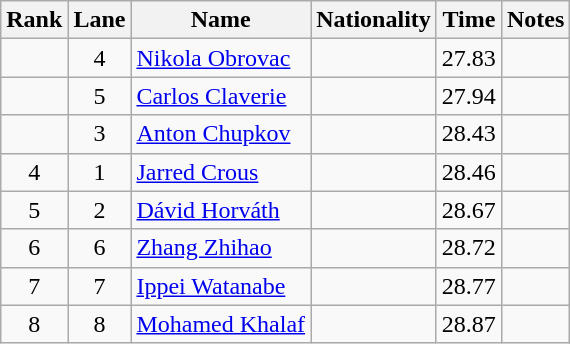<table class="wikitable sortable" style="text-align:center">
<tr>
<th>Rank</th>
<th>Lane</th>
<th>Name</th>
<th>Nationality</th>
<th>Time</th>
<th>Notes</th>
</tr>
<tr>
<td></td>
<td>4</td>
<td align=left><a href='#'>Nikola Obrovac</a></td>
<td align=left></td>
<td>27.83</td>
<td></td>
</tr>
<tr>
<td></td>
<td>5</td>
<td align=left><a href='#'>Carlos Claverie</a></td>
<td align=left></td>
<td>27.94</td>
<td></td>
</tr>
<tr>
<td></td>
<td>3</td>
<td align=left><a href='#'>Anton Chupkov</a></td>
<td align=left></td>
<td>28.43</td>
<td></td>
</tr>
<tr>
<td>4</td>
<td>1</td>
<td align=left><a href='#'>Jarred Crous</a></td>
<td align=left></td>
<td>28.46</td>
<td></td>
</tr>
<tr>
<td>5</td>
<td>2</td>
<td align=left><a href='#'>Dávid Horváth</a></td>
<td align=left></td>
<td>28.67</td>
<td></td>
</tr>
<tr>
<td>6</td>
<td>6</td>
<td align=left><a href='#'>Zhang Zhihao</a></td>
<td align=left></td>
<td>28.72</td>
<td></td>
</tr>
<tr>
<td>7</td>
<td>7</td>
<td align=left><a href='#'>Ippei Watanabe</a></td>
<td align=left></td>
<td>28.77</td>
<td></td>
</tr>
<tr>
<td>8</td>
<td>8</td>
<td align=left><a href='#'>Mohamed Khalaf</a></td>
<td align=left></td>
<td>28.87</td>
<td></td>
</tr>
</table>
